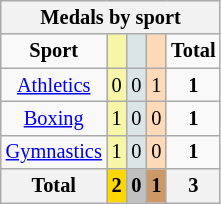<table class="wikitable" style=font-size:85%;float:center;text-align:center>
<tr style="background:#efefef;">
<th colspan=5><strong>Medals by sport</strong></th>
</tr>
<tr align=center>
<td><strong>Sport</strong></td>
<td bgcolor=#f7f6a8></td>
<td bgcolor=#dce5e5></td>
<td bgcolor=#ffdab9></td>
<td><strong>Total</strong></td>
</tr>
<tr align=center>
<td><a href='#'>Athletics</a></td>
<td style="background:#F7F6A8;">0</td>
<td style="background:#DCE5E5;">0</td>
<td style="background:#FFDAB9;">1</td>
<td><strong>1</strong></td>
</tr>
<tr align=center>
<td><a href='#'>Boxing</a></td>
<td style="background:#F7F6A8;">1</td>
<td style="background:#DCE5E5;">0</td>
<td style="background:#FFDAB9;">0</td>
<td><strong>1</strong></td>
</tr>
<tr align=center>
<td><a href='#'>Gymnastics</a></td>
<td style="background:#F7F6A8;">1</td>
<td style="background:#DCE5E5;">0</td>
<td style="background:#FFDAB9;">0</td>
<td><strong>1</strong></td>
</tr>
<tr align=center>
<th><strong>Total</strong></th>
<th style="background:gold;"><strong>2</strong></th>
<th style="background:silver;"><strong>0</strong></th>
<th style="background:#c96;"><strong>1</strong></th>
<th><strong>3</strong></th>
</tr>
</table>
